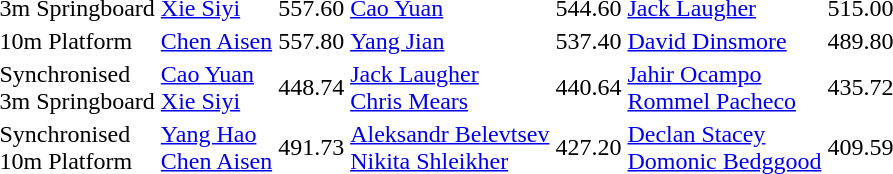<table>
<tr>
<td>3m Springboard</td>
<td><a href='#'>Xie Siyi</a><br></td>
<td>557.60</td>
<td><a href='#'>Cao Yuan</a><br></td>
<td>544.60</td>
<td><a href='#'>Jack Laugher</a><br></td>
<td>515.00</td>
</tr>
<tr>
<td>10m Platform</td>
<td><a href='#'>Chen Aisen</a><br></td>
<td>557.80</td>
<td><a href='#'>Yang Jian</a><br></td>
<td>537.40</td>
<td><a href='#'>David Dinsmore</a><br></td>
<td>489.80</td>
</tr>
<tr>
<td>Synchronised<br>3m Springboard</td>
<td><a href='#'>Cao Yuan</a><br><a href='#'>Xie Siyi</a><br></td>
<td>448.74</td>
<td><a href='#'>Jack Laugher</a><br><a href='#'>Chris Mears</a><br></td>
<td>440.64</td>
<td><a href='#'>Jahir Ocampo</a><br><a href='#'>Rommel Pacheco</a><br></td>
<td>435.72</td>
</tr>
<tr>
<td>Synchronised<br>10m Platform</td>
<td><a href='#'>Yang Hao</a><br><a href='#'>Chen Aisen</a><br></td>
<td>491.73</td>
<td><a href='#'>Aleksandr Belevtsev</a><br><a href='#'>Nikita Shleikher</a><br></td>
<td>427.20</td>
<td><a href='#'>Declan Stacey</a><br><a href='#'>Domonic Bedggood</a><br></td>
<td>409.59</td>
</tr>
</table>
